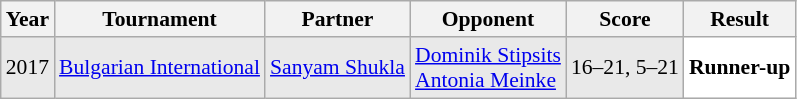<table class="sortable wikitable" style="font-size: 90%;">
<tr>
<th>Year</th>
<th>Tournament</th>
<th>Partner</th>
<th>Opponent</th>
<th>Score</th>
<th>Result</th>
</tr>
<tr style="background:#E9E9E9">
<td align="center">2017</td>
<td align="left"><a href='#'>Bulgarian International</a></td>
<td align="left"> <a href='#'>Sanyam Shukla</a></td>
<td align="left"> <a href='#'>Dominik Stipsits</a> <br>  <a href='#'>Antonia Meinke</a></td>
<td align="left">16–21, 5–21</td>
<td style="text-align:left; background:white"> <strong>Runner-up</strong></td>
</tr>
</table>
